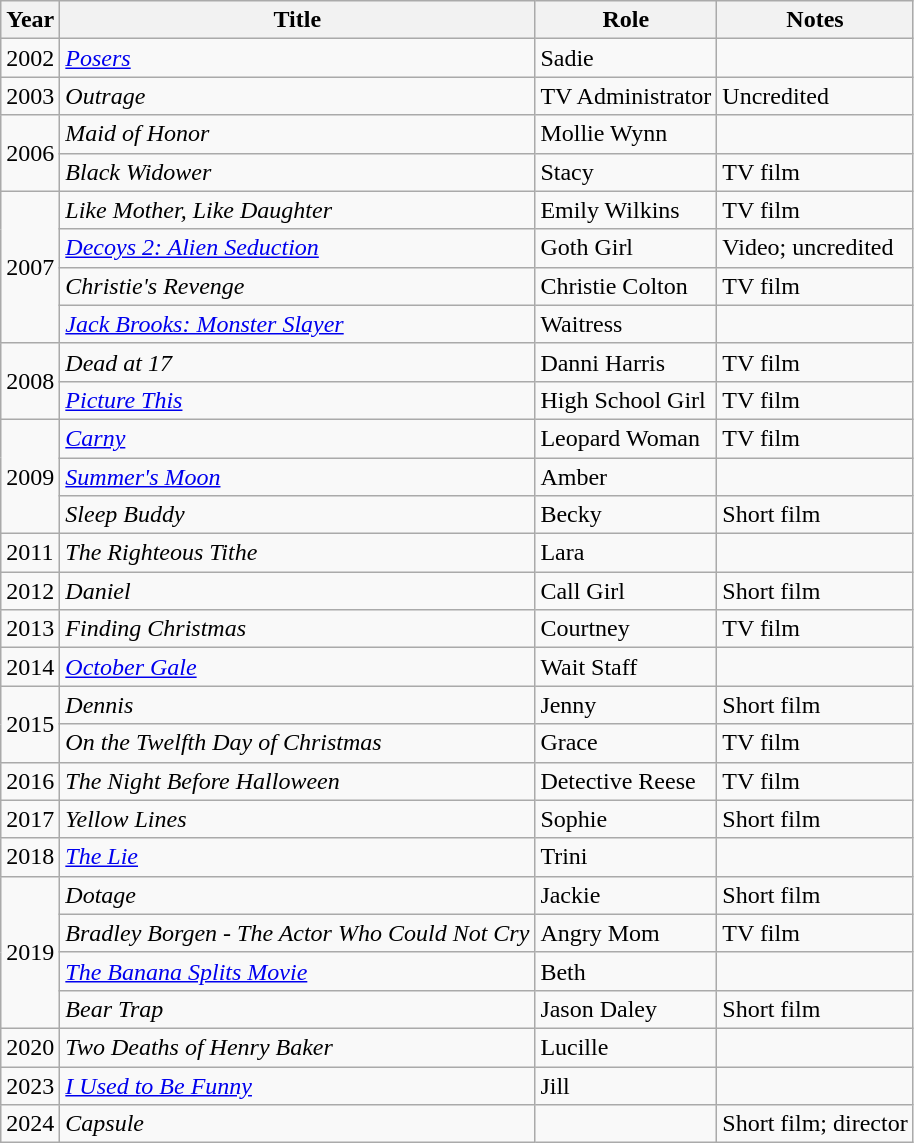<table class="wikitable sortable">
<tr>
<th>Year</th>
<th>Title</th>
<th>Role</th>
<th class="unsortable">Notes</th>
</tr>
<tr>
<td>2002</td>
<td><em><a href='#'>Posers</a></em></td>
<td>Sadie</td>
<td></td>
</tr>
<tr>
<td>2003</td>
<td><em>Outrage</em></td>
<td>TV Administrator</td>
<td>Uncredited</td>
</tr>
<tr>
<td rowspan="2">2006</td>
<td><em>Maid of Honor</em></td>
<td>Mollie Wynn</td>
<td></td>
</tr>
<tr>
<td><em>Black Widower</em></td>
<td>Stacy</td>
<td>TV film</td>
</tr>
<tr>
<td rowspan="4">2007</td>
<td><em>Like Mother, Like Daughter</em></td>
<td>Emily Wilkins</td>
<td>TV film</td>
</tr>
<tr>
<td><em><a href='#'>Decoys 2: Alien Seduction</a></em></td>
<td>Goth Girl</td>
<td>Video; uncredited</td>
</tr>
<tr>
<td><em>Christie's Revenge</em></td>
<td>Christie Colton</td>
<td>TV film</td>
</tr>
<tr>
<td><em><a href='#'>Jack Brooks: Monster Slayer</a></em></td>
<td>Waitress</td>
<td></td>
</tr>
<tr>
<td rowspan="2">2008</td>
<td><em>Dead at 17</em></td>
<td>Danni Harris</td>
<td>TV film</td>
</tr>
<tr>
<td><em><a href='#'>Picture This</a></em></td>
<td>High School Girl</td>
<td>TV film</td>
</tr>
<tr>
<td rowspan="3">2009</td>
<td><em><a href='#'>Carny</a></em></td>
<td>Leopard Woman</td>
<td>TV film</td>
</tr>
<tr>
<td><em><a href='#'>Summer's Moon</a></em></td>
<td>Amber</td>
<td></td>
</tr>
<tr>
<td><em>Sleep Buddy</em></td>
<td>Becky</td>
<td>Short film</td>
</tr>
<tr>
<td>2011</td>
<td data-sort-value="Righteous Tithe, The"><em>The Righteous Tithe</em></td>
<td>Lara</td>
<td></td>
</tr>
<tr>
<td>2012</td>
<td><em>Daniel</em></td>
<td>Call Girl</td>
<td>Short film</td>
</tr>
<tr>
<td>2013</td>
<td><em>Finding Christmas</em></td>
<td>Courtney</td>
<td>TV film</td>
</tr>
<tr>
<td>2014</td>
<td><em><a href='#'>October Gale</a></em></td>
<td>Wait Staff</td>
<td></td>
</tr>
<tr>
<td rowspan="2">2015</td>
<td><em>Dennis</em></td>
<td>Jenny</td>
<td>Short film</td>
</tr>
<tr>
<td><em>On the Twelfth Day of Christmas</em></td>
<td>Grace</td>
<td>TV film</td>
</tr>
<tr>
<td>2016</td>
<td data-sort-value="Night Before Halloween, The"><em>The Night Before Halloween</em></td>
<td>Detective Reese</td>
<td>TV film</td>
</tr>
<tr>
<td>2017</td>
<td><em>Yellow Lines</em></td>
<td>Sophie</td>
<td>Short film</td>
</tr>
<tr>
<td>2018</td>
<td data-sort-value="Lie, The"><em><a href='#'>The Lie</a></em></td>
<td>Trini</td>
<td></td>
</tr>
<tr>
<td rowspan="4">2019</td>
<td><em>Dotage</em></td>
<td>Jackie</td>
<td>Short film</td>
</tr>
<tr>
<td><em>Bradley Borgen - The Actor Who Could Not Cry</em></td>
<td>Angry Mom</td>
<td>TV film</td>
</tr>
<tr>
<td data-sort-value="Banana Splits Movie, The"><em><a href='#'>The Banana Splits Movie</a></em></td>
<td>Beth</td>
<td></td>
</tr>
<tr>
<td><em>Bear Trap</em></td>
<td>Jason Daley</td>
<td>Short film</td>
</tr>
<tr>
<td>2020</td>
<td><em>Two Deaths of Henry Baker</em></td>
<td>Lucille</td>
<td></td>
</tr>
<tr>
<td>2023</td>
<td><em><a href='#'>I Used to Be Funny</a></em></td>
<td>Jill</td>
<td></td>
</tr>
<tr>
<td>2024</td>
<td><em>Capsule</em></td>
<td></td>
<td>Short film; director</td>
</tr>
</table>
